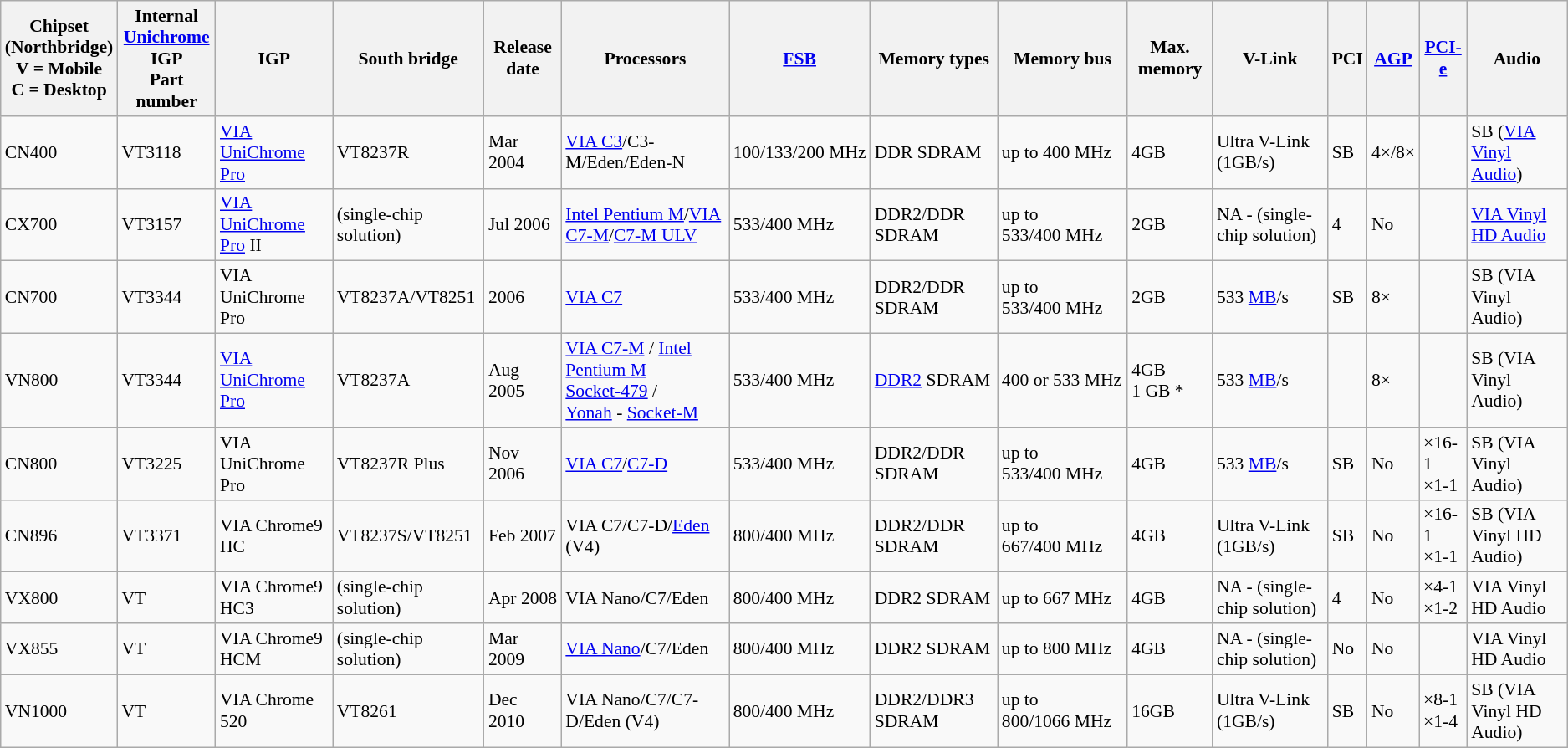<table class="wikitable" style="font-size: 90%;">
<tr>
<th>Chipset<br>(Northbridge)<br>V = Mobile<br>C = Desktop</th>
<th>Internal<br><a href='#'>Unichrome</a><br>IGP<br>Part number</th>
<th>IGP</th>
<th>South bridge</th>
<th>Release date</th>
<th>Processors</th>
<th><a href='#'>FSB</a></th>
<th>Memory types</th>
<th>Memory bus</th>
<th>Max. memory</th>
<th>V-Link</th>
<th>PCI</th>
<th><a href='#'>AGP</a></th>
<th><a href='#'>PCI-e</a></th>
<th>Audio</th>
</tr>
<tr>
<td>CN400</td>
<td>VT3118</td>
<td><a href='#'>VIA UniChrome Pro</a></td>
<td>VT8237R</td>
<td>Mar 2004</td>
<td><a href='#'>VIA C3</a>/C3-M/Eden/Eden-N</td>
<td>100/133/200 MHz</td>
<td>DDR SDRAM</td>
<td>up to 400 MHz</td>
<td>4GB</td>
<td>Ultra V-Link (1GB/s)</td>
<td>SB</td>
<td>4×/8×</td>
<td></td>
<td>SB (<a href='#'>VIA Vinyl Audio</a>)</td>
</tr>
<tr>
<td>CX700</td>
<td>VT3157</td>
<td><a href='#'>VIA UniChrome Pro</a> II</td>
<td>(single-chip solution)</td>
<td>Jul 2006</td>
<td><a href='#'>Intel Pentium M</a>/<a href='#'>VIA C7-M</a>/<a href='#'>C7-M ULV</a></td>
<td>533/400 MHz</td>
<td>DDR2/DDR SDRAM</td>
<td>up to 533/400 MHz</td>
<td>2GB</td>
<td>NA - (single-chip solution)</td>
<td>4</td>
<td>No</td>
<td></td>
<td><a href='#'>VIA Vinyl HD Audio</a></td>
</tr>
<tr>
<td>CN700</td>
<td>VT3344</td>
<td>VIA UniChrome Pro</td>
<td>VT8237A/VT8251</td>
<td>2006</td>
<td><a href='#'>VIA C7</a></td>
<td>533/400 MHz</td>
<td>DDR2/DDR SDRAM</td>
<td>up to 533/400 MHz</td>
<td>2GB</td>
<td>533 <a href='#'>MB</a>/s</td>
<td>SB</td>
<td>8×</td>
<td></td>
<td>SB (VIA Vinyl Audio)</td>
</tr>
<tr>
<td>VN800</td>
<td>VT3344</td>
<td><a href='#'>VIA UniChrome Pro</a></td>
<td>VT8237A</td>
<td>Aug 2005</td>
<td><a href='#'>VIA C7-M</a> / <a href='#'>Intel Pentium M</a><br><a href='#'>Socket-479</a> /<br><a href='#'>Yonah</a> - <a href='#'>Socket-M</a></td>
<td>533/400 MHz</td>
<td><a href='#'>DDR2</a> SDRAM</td>
<td>400 or 533 MHz</td>
<td>4GB<br>1 GB *</td>
<td>533 <a href='#'>MB</a>/s</td>
<td></td>
<td>8×</td>
<td></td>
<td>SB (VIA Vinyl Audio)</td>
</tr>
<tr>
<td>CN800</td>
<td>VT3225</td>
<td>VIA UniChrome Pro</td>
<td>VT8237R Plus</td>
<td>Nov 2006</td>
<td><a href='#'>VIA C7</a>/<a href='#'>C7-D</a></td>
<td>533/400 MHz</td>
<td>DDR2/DDR SDRAM</td>
<td>up to 533/400 MHz</td>
<td>4GB</td>
<td>533 <a href='#'>MB</a>/s</td>
<td>SB</td>
<td>No</td>
<td>×16-1<br>×1-1</td>
<td>SB (VIA Vinyl Audio)</td>
</tr>
<tr>
<td>CN896</td>
<td>VT3371</td>
<td>VIA Chrome9 HC</td>
<td>VT8237S/VT8251</td>
<td>Feb 2007</td>
<td>VIA C7/C7-D/<a href='#'>Eden</a> (V4)</td>
<td>800/400 MHz</td>
<td>DDR2/DDR SDRAM</td>
<td>up to 667/400 MHz</td>
<td>4GB</td>
<td>Ultra V-Link (1GB/s)</td>
<td>SB</td>
<td>No</td>
<td>×16-1<br>×1-1</td>
<td>SB (VIA Vinyl HD Audio)</td>
</tr>
<tr>
<td>VX800</td>
<td>VT</td>
<td>VIA Chrome9 HC3</td>
<td>(single-chip solution)</td>
<td>Apr 2008</td>
<td>VIA Nano/C7/Eden</td>
<td>800/400 MHz</td>
<td>DDR2 SDRAM</td>
<td>up to 667 MHz</td>
<td>4GB</td>
<td>NA - (single-chip solution)</td>
<td>4</td>
<td>No</td>
<td>×4-1<br>×1-2</td>
<td>VIA Vinyl HD Audio</td>
</tr>
<tr>
<td>VX855</td>
<td>VT</td>
<td>VIA Chrome9 HCM</td>
<td>(single-chip solution)</td>
<td>Mar 2009</td>
<td><a href='#'>VIA Nano</a>/C7/Eden</td>
<td>800/400 MHz</td>
<td>DDR2 SDRAM</td>
<td>up to 800 MHz</td>
<td>4GB</td>
<td>NA - (single-chip solution)</td>
<td>No</td>
<td>No</td>
<td></td>
<td>VIA Vinyl HD Audio</td>
</tr>
<tr>
<td>VN1000</td>
<td>VT</td>
<td>VIA Chrome 520</td>
<td>VT8261</td>
<td>Dec 2010</td>
<td>VIA Nano/C7/C7-D/Eden (V4)</td>
<td>800/400 MHz</td>
<td>DDR2/DDR3 SDRAM</td>
<td>up to 800/1066 MHz</td>
<td>16GB</td>
<td>Ultra V-Link (1GB/s)</td>
<td>SB</td>
<td>No</td>
<td>×8-1<br>×1-4</td>
<td>SB (VIA Vinyl HD Audio)</td>
</tr>
</table>
